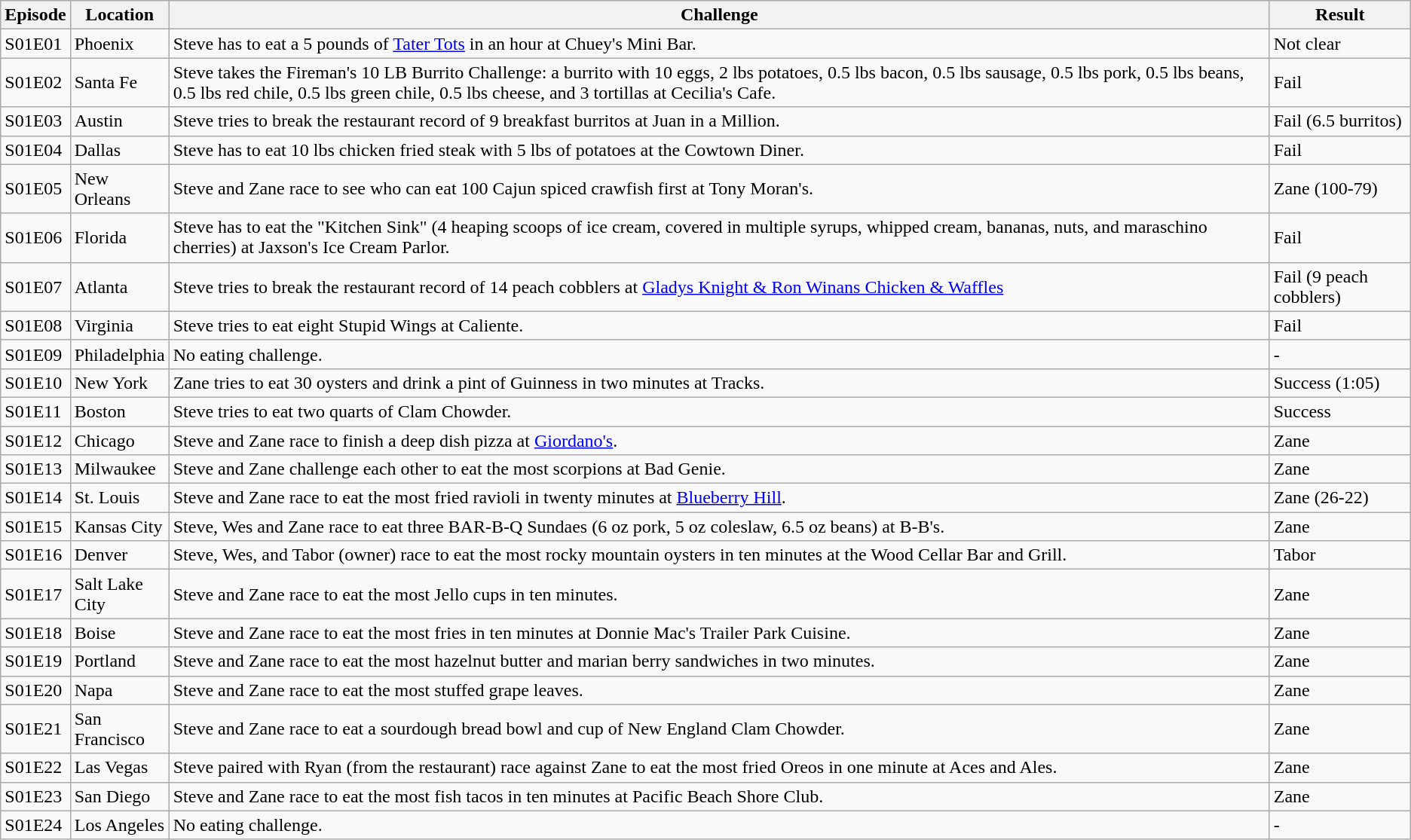<table class="wikitable">
<tr>
<th width="4%">Episode</th>
<th width="7%">Location</th>
<th>Challenge</th>
<th width="10%">Result</th>
</tr>
<tr>
<td>S01E01</td>
<td>Phoenix</td>
<td>Steve has to eat a 5 pounds of <a href='#'>Tater Tots</a> in an hour at Chuey's Mini Bar.</td>
<td>Not clear</td>
</tr>
<tr>
<td>S01E02</td>
<td>Santa Fe</td>
<td>Steve takes the Fireman's 10 LB Burrito Challenge: a burrito with 10 eggs, 2 lbs potatoes, 0.5 lbs bacon, 0.5 lbs sausage, 0.5 lbs pork, 0.5 lbs beans, 0.5 lbs red chile, 0.5 lbs green chile, 0.5 lbs cheese, and 3 tortillas at Cecilia's Cafe.</td>
<td>Fail</td>
</tr>
<tr>
<td>S01E03</td>
<td>Austin</td>
<td>Steve tries to break the restaurant record of 9 breakfast burritos at Juan in a Million.</td>
<td>Fail (6.5 burritos)</td>
</tr>
<tr>
<td>S01E04</td>
<td>Dallas</td>
<td>Steve has to eat 10 lbs chicken fried steak with 5 lbs of potatoes at the Cowtown Diner.</td>
<td>Fail</td>
</tr>
<tr>
<td>S01E05</td>
<td>New Orleans</td>
<td>Steve and Zane race to see who can eat 100 Cajun spiced crawfish first at Tony Moran's.</td>
<td>Zane (100-79)</td>
</tr>
<tr>
<td>S01E06</td>
<td>Florida</td>
<td>Steve has to eat the "Kitchen Sink" (4 heaping scoops of ice cream, covered in multiple syrups, whipped cream, bananas, nuts, and maraschino cherries) at Jaxson's Ice Cream Parlor.</td>
<td>Fail</td>
</tr>
<tr>
<td>S01E07</td>
<td>Atlanta</td>
<td>Steve tries to break the restaurant record of 14 peach cobblers at <a href='#'>Gladys Knight & Ron Winans Chicken & Waffles</a></td>
<td>Fail (9 peach cobblers)</td>
</tr>
<tr>
<td>S01E08</td>
<td>Virginia</td>
<td>Steve tries to eat eight Stupid Wings at Caliente.</td>
<td>Fail</td>
</tr>
<tr>
<td>S01E09</td>
<td>Philadelphia</td>
<td>No eating challenge.</td>
<td>-</td>
</tr>
<tr>
<td>S01E10</td>
<td>New York</td>
<td>Zane tries to eat 30 oysters and drink a pint of Guinness in two minutes at Tracks.</td>
<td>Success (1:05)</td>
</tr>
<tr>
<td>S01E11</td>
<td>Boston</td>
<td>Steve tries to eat two quarts of Clam Chowder.</td>
<td>Success</td>
</tr>
<tr>
<td>S01E12</td>
<td>Chicago</td>
<td>Steve and Zane race to finish a deep dish pizza at <a href='#'>Giordano's</a>.</td>
<td>Zane</td>
</tr>
<tr>
<td>S01E13</td>
<td>Milwaukee</td>
<td>Steve and Zane challenge each other to eat the most scorpions at Bad Genie.</td>
<td>Zane</td>
</tr>
<tr>
<td>S01E14</td>
<td>St. Louis</td>
<td>Steve and Zane race to eat the most fried ravioli in twenty minutes at <a href='#'>Blueberry Hill</a>.</td>
<td>Zane (26-22)</td>
</tr>
<tr>
<td>S01E15</td>
<td>Kansas City</td>
<td>Steve, Wes and Zane race to eat three BAR-B-Q Sundaes (6 oz pork, 5 oz coleslaw, 6.5 oz beans) at B-B's.</td>
<td>Zane</td>
</tr>
<tr>
<td>S01E16</td>
<td>Denver</td>
<td>Steve, Wes, and Tabor (owner) race to eat the most rocky mountain oysters in ten minutes at the Wood Cellar Bar and Grill.</td>
<td>Tabor</td>
</tr>
<tr>
<td>S01E17</td>
<td>Salt Lake City</td>
<td>Steve and Zane race to eat the most Jello cups in ten minutes.</td>
<td>Zane</td>
</tr>
<tr>
<td>S01E18</td>
<td>Boise</td>
<td>Steve and Zane race to eat the most  fries in ten minutes at Donnie Mac's Trailer Park Cuisine.</td>
<td>Zane</td>
</tr>
<tr>
<td>S01E19</td>
<td>Portland</td>
<td>Steve and Zane race to eat the most hazelnut butter and marian berry sandwiches in two minutes.</td>
<td>Zane</td>
</tr>
<tr>
<td>S01E20</td>
<td>Napa</td>
<td>Steve and Zane race to eat the most stuffed grape leaves.</td>
<td>Zane</td>
</tr>
<tr>
<td>S01E21</td>
<td>San Francisco</td>
<td>Steve and Zane race to eat a sourdough bread bowl and cup of New England Clam Chowder.</td>
<td>Zane</td>
</tr>
<tr>
<td>S01E22</td>
<td>Las Vegas</td>
<td>Steve paired with Ryan (from the restaurant) race against Zane to eat the most fried Oreos in one minute at Aces and Ales.</td>
<td>Zane</td>
</tr>
<tr>
<td>S01E23</td>
<td>San Diego</td>
<td>Steve and Zane race to eat the most fish tacos in ten minutes at Pacific Beach Shore Club.</td>
<td>Zane</td>
</tr>
<tr>
<td>S01E24</td>
<td>Los Angeles</td>
<td>No eating challenge.</td>
<td>-</td>
</tr>
</table>
